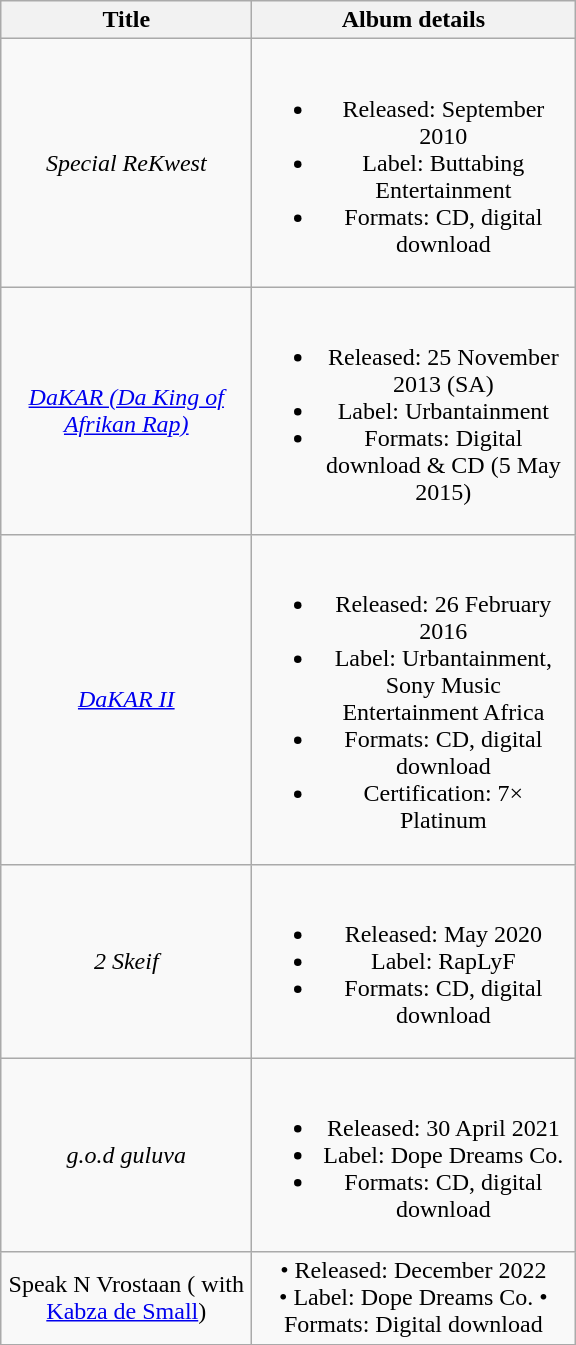<table style="text-align:center;" class="wikitable sortable plainrowheaders">
<tr>
<th style="width:10em;" scope="col">Title</th>
<th style="width:13em;" scope="col">Album details</th>
</tr>
<tr>
<td scope="row"><em>Special ReKwest</em></td>
<td><br><ul><li>Released: September 2010</li><li>Label: Buttabing Entertainment</li><li>Formats: CD, digital download</li></ul></td>
</tr>
<tr>
<td scope="row"><em><a href='#'>DaKAR (Da King of Afrikan Rap)</a></em></td>
<td><br><ul><li>Released: 25 November 2013 <span>(SA)</span></li><li>Label: Urbantainment</li><li>Formats: Digital download & CD (5 May 2015)</li></ul></td>
</tr>
<tr>
<td><em><a href='#'>DaKAR II</a></em></td>
<td><br><ul><li>Released: 26 February 2016</li><li>Label: Urbantainment, Sony Music Entertainment Africa</li><li>Formats: CD, digital download</li><li>Certification: 7× Platinum</li></ul></td>
</tr>
<tr>
<td scope="row"><em>2 Skeif</em></td>
<td><br><ul><li>Released: May 2020</li><li>Label: RapLyF</li><li>Formats: CD, digital download</li></ul></td>
</tr>
<tr>
<td scope="row"><em>g.o.d guluva</em></td>
<td><br><ul><li>Released: 30 April 2021</li><li>Label: Dope Dreams Co.</li><li>Formats: CD, digital download</li></ul></td>
</tr>
<tr>
<td>Speak N Vrostaan ( with <a href='#'>Kabza de Small</a>)</td>
<td>•      Released: December 2022<br>• Label: Dope Dreams Co.
•              Formats: Digital download</td>
</tr>
</table>
